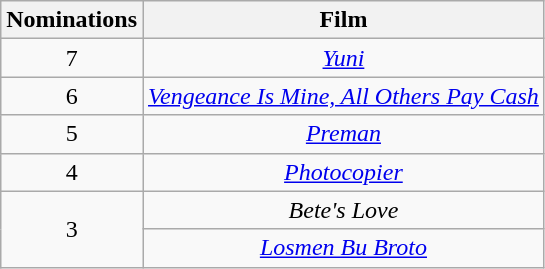<table class="wikitable plainrowheaders" style="text-align:center;">
<tr>
<th scope="col" style="width:55px;">Nominations</th>
<th scope="col" style="text-align:center;">Film</th>
</tr>
<tr>
<td>7</td>
<td><em><a href='#'>Yuni</a></em></td>
</tr>
<tr>
<td>6</td>
<td><em><a href='#'>Vengeance Is Mine, All Others Pay Cash</a></em></td>
</tr>
<tr>
<td>5</td>
<td><em><a href='#'>Preman</a></em></td>
</tr>
<tr>
<td>4</td>
<td><em><a href='#'>Photocopier</a></em></td>
</tr>
<tr>
<td rowspan="2">3</td>
<td><em>Bete's Love</em></td>
</tr>
<tr>
<td><em><a href='#'>Losmen Bu Broto</a></em></td>
</tr>
</table>
